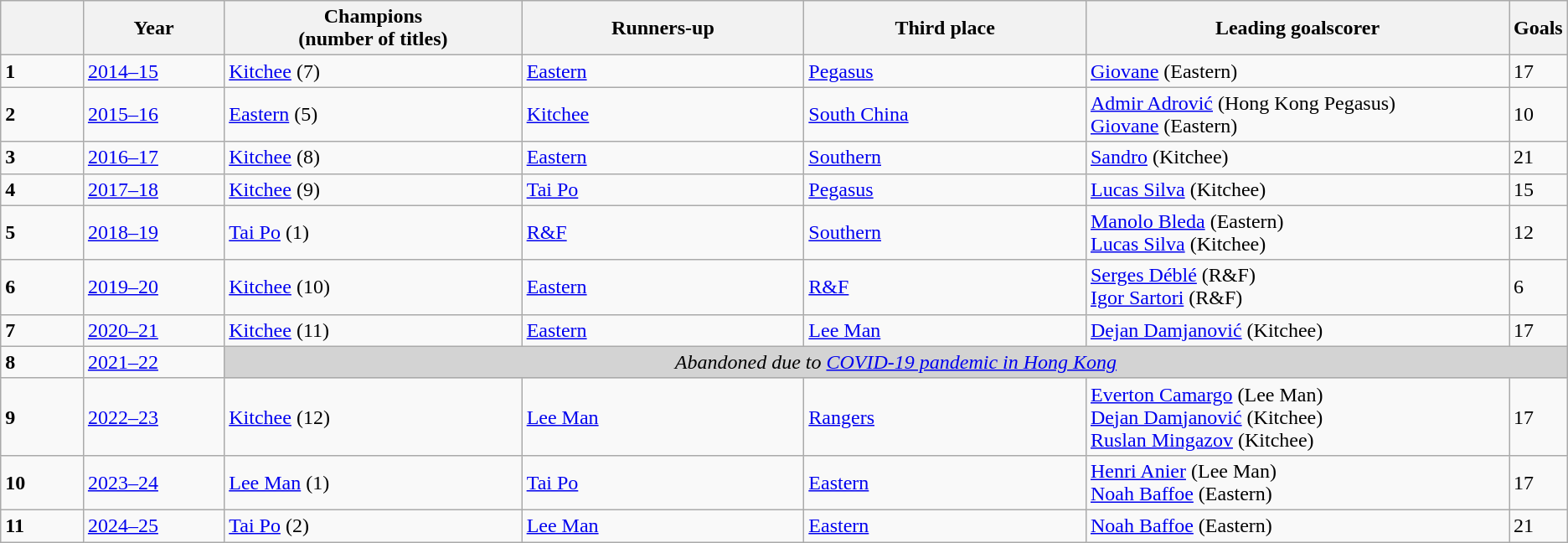<table class="wikitable sortable">
<tr>
<th></th>
<th style="width:9%;">Year</th>
<th style="width:19%;">Champions<br>(number of titles)</th>
<th style="width:18%;">Runners-up</th>
<th style="width:18%;">Third place</th>
<th style="width:27%;">Leading goalscorer</th>
<th style="width:1%;">Goals</th>
</tr>
<tr>
<td><strong>1</strong></td>
<td><a href='#'>2014–15</a></td>
<td><a href='#'>Kitchee</a> (7)</td>
<td><a href='#'>Eastern</a></td>
<td><a href='#'>Pegasus</a></td>
<td> <a href='#'>Giovane</a> (Eastern)</td>
<td>17</td>
</tr>
<tr>
<td><strong>2</strong></td>
<td><a href='#'>2015–16</a></td>
<td><a href='#'>Eastern</a> (5)</td>
<td><a href='#'>Kitchee</a></td>
<td><a href='#'>South China</a></td>
<td> <a href='#'>Admir Adrović</a> (Hong Kong Pegasus)<br>  <a href='#'>Giovane</a> (Eastern)</td>
<td>10</td>
</tr>
<tr>
<td><strong>3</strong></td>
<td><a href='#'>2016–17</a></td>
<td><a href='#'>Kitchee</a> (8)</td>
<td><a href='#'>Eastern</a></td>
<td><a href='#'>Southern</a></td>
<td> <a href='#'>Sandro</a> (Kitchee)</td>
<td>21</td>
</tr>
<tr>
<td><strong>4</strong></td>
<td><a href='#'>2017–18</a></td>
<td><a href='#'>Kitchee</a> (9)</td>
<td><a href='#'>Tai Po</a></td>
<td><a href='#'>Pegasus</a></td>
<td> <a href='#'>Lucas Silva</a> (Kitchee)</td>
<td>15</td>
</tr>
<tr>
<td><strong>5</strong></td>
<td><a href='#'>2018–19</a></td>
<td><a href='#'>Tai Po</a> (1)</td>
<td><a href='#'>R&F</a></td>
<td><a href='#'>Southern</a></td>
<td> <a href='#'>Manolo Bleda</a> (Eastern)<br> <a href='#'>Lucas Silva</a> (Kitchee)</td>
<td>12</td>
</tr>
<tr>
<td><strong>6</strong></td>
<td><a href='#'>2019–20</a></td>
<td><a href='#'>Kitchee</a> (10)</td>
<td><a href='#'>Eastern</a></td>
<td><a href='#'>R&F</a></td>
<td> <a href='#'>Serges Déblé</a> (R&F) <br>   <a href='#'>Igor Sartori</a>  (R&F)</td>
<td>6</td>
</tr>
<tr>
<td><strong>7</strong></td>
<td><a href='#'>2020–21</a></td>
<td><a href='#'>Kitchee</a> (11)</td>
<td><a href='#'>Eastern</a></td>
<td><a href='#'>Lee Man</a></td>
<td> <a href='#'>Dejan Damjanović</a> (Kitchee)</td>
<td>17</td>
</tr>
<tr>
<td><strong>8</strong></td>
<td><a href='#'>2021–22</a></td>
<td colspan=5 bgcolor=lightgrey align=center><em>Abandoned due to <a href='#'>COVID-19 pandemic in Hong Kong</a></em></td>
</tr>
<tr>
<td><strong>9</strong></td>
<td><a href='#'>2022–23</a></td>
<td><a href='#'>Kitchee</a> (12)</td>
<td><a href='#'>Lee Man</a></td>
<td><a href='#'>Rangers</a></td>
<td> <a href='#'>Everton Camargo</a> (Lee Man)<br> <a href='#'>Dejan Damjanović</a> (Kitchee)<br> <a href='#'>Ruslan Mingazov</a> (Kitchee)</td>
<td>17</td>
</tr>
<tr>
<td><strong>10</strong></td>
<td><a href='#'>2023–24</a></td>
<td><a href='#'>Lee Man</a> (1)</td>
<td><a href='#'>Tai Po</a></td>
<td><a href='#'>Eastern</a></td>
<td> <a href='#'>Henri Anier</a> (Lee Man)<br> <a href='#'>Noah Baffoe</a> (Eastern)</td>
<td>17</td>
</tr>
<tr>
<td><strong>11</strong></td>
<td><a href='#'>2024–25</a></td>
<td><a href='#'>Tai Po</a> (2)</td>
<td><a href='#'>Lee Man</a></td>
<td><a href='#'>Eastern</a></td>
<td> <a href='#'>Noah Baffoe</a> (Eastern)</td>
<td>21</td>
</tr>
</table>
